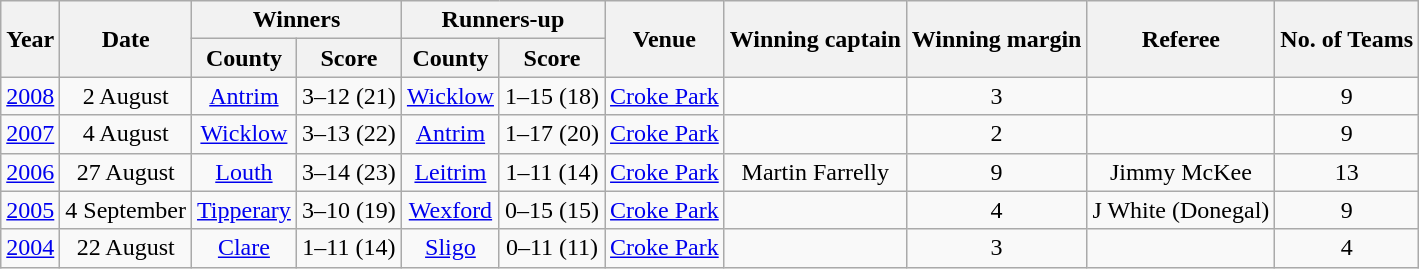<table class="wikitable sortable">
<tr>
<th rowspan="2">Year</th>
<th rowspan="2">Date</th>
<th colspan="2">Winners</th>
<th colspan="2">Runners-up</th>
<th rowspan="2">Venue</th>
<th rowspan="2">Winning captain</th>
<th rowspan="2">Winning margin</th>
<th rowspan="2">Referee</th>
<th rowspan="2">No. of Teams</th>
</tr>
<tr style="background:#efefef">
<th>County</th>
<th>Score</th>
<th>County</th>
<th>Score</th>
</tr>
<tr align="center">
<td><a href='#'>2008</a></td>
<td>2 August</td>
<td><a href='#'>Antrim</a></td>
<td>3–12 (21)</td>
<td><a href='#'>Wicklow</a></td>
<td>1–15 (18)</td>
<td><a href='#'>Croke Park</a></td>
<td></td>
<td>3</td>
<td></td>
<td>9</td>
</tr>
<tr align="center">
<td><a href='#'>2007</a></td>
<td>4 August</td>
<td><a href='#'>Wicklow</a></td>
<td>3–13 (22)</td>
<td><a href='#'>Antrim</a></td>
<td>1–17 (20)</td>
<td><a href='#'>Croke Park</a></td>
<td></td>
<td>2</td>
<td></td>
<td>9</td>
</tr>
<tr align="center">
<td><a href='#'>2006</a></td>
<td>27 August</td>
<td><a href='#'>Louth</a></td>
<td>3–14 (23)</td>
<td><a href='#'>Leitrim</a></td>
<td>1–11 (14)</td>
<td><a href='#'>Croke Park</a></td>
<td>Martin Farrelly</td>
<td>9</td>
<td>Jimmy McKee</td>
<td>13</td>
</tr>
<tr align="center">
<td><a href='#'>2005</a></td>
<td>4 September</td>
<td><a href='#'>Tipperary</a></td>
<td>3–10 (19)</td>
<td><a href='#'>Wexford</a></td>
<td>0–15 (15)</td>
<td><a href='#'>Croke Park</a></td>
<td></td>
<td>4</td>
<td>J White (Donegal)</td>
<td>9</td>
</tr>
<tr align="center">
<td><a href='#'>2004</a></td>
<td>22 August</td>
<td><a href='#'>Clare</a></td>
<td>1–11 (14)</td>
<td><a href='#'>Sligo</a></td>
<td>0–11 (11)</td>
<td><a href='#'>Croke Park</a></td>
<td></td>
<td>3</td>
<td></td>
<td>4</td>
</tr>
</table>
